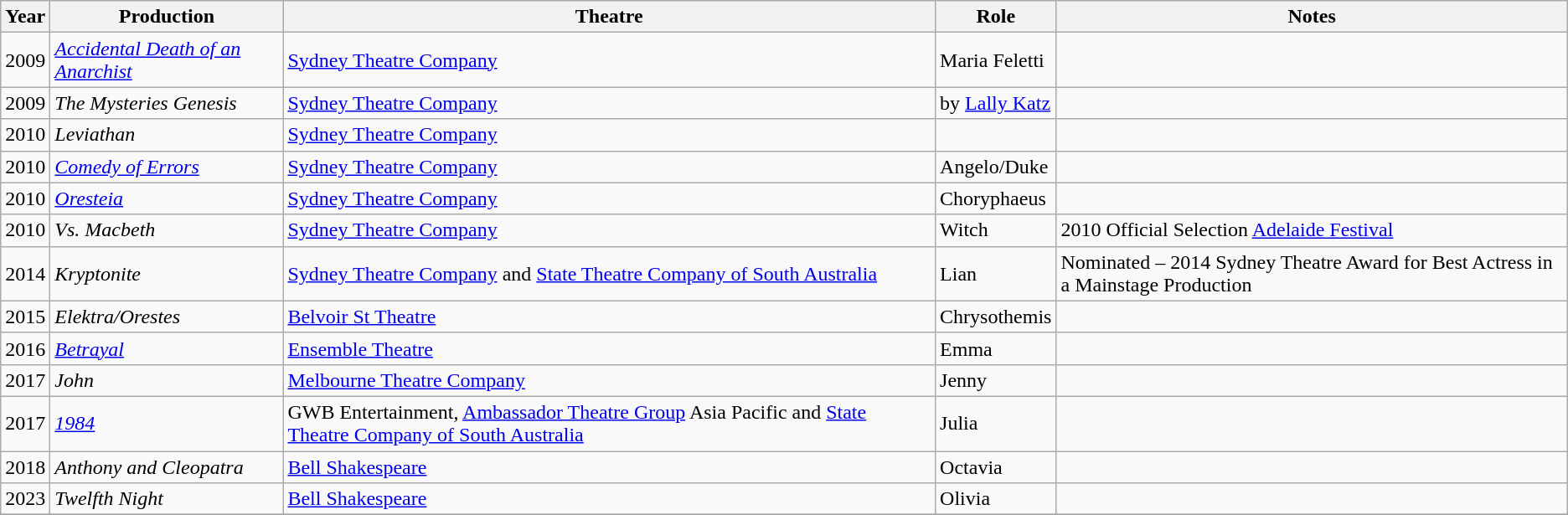<table class="wikitable sortable">
<tr>
<th>Year</th>
<th>Production</th>
<th>Theatre</th>
<th>Role</th>
<th class="unsortable">Notes</th>
</tr>
<tr>
<td>2009</td>
<td><em><a href='#'>Accidental Death of an Anarchist</a></em></td>
<td><a href='#'>Sydney Theatre Company</a></td>
<td>Maria Feletti</td>
<td></td>
</tr>
<tr>
<td>2009</td>
<td><em>The Mysteries Genesis</em></td>
<td><a href='#'>Sydney Theatre Company</a></td>
<td>by <a href='#'>Lally Katz</a></td>
<td></td>
</tr>
<tr>
<td>2010</td>
<td><em>Leviathan</em></td>
<td><a href='#'>Sydney Theatre Company</a></td>
<td></td>
<td></td>
</tr>
<tr>
<td>2010</td>
<td><em><a href='#'>Comedy of Errors</a></em></td>
<td><a href='#'>Sydney Theatre Company</a></td>
<td>Angelo/Duke</td>
<td></td>
</tr>
<tr>
<td>2010</td>
<td><em><a href='#'>Oresteia</a></em></td>
<td><a href='#'>Sydney Theatre Company</a></td>
<td>Choryphaeus</td>
<td></td>
</tr>
<tr>
<td>2010</td>
<td><em>Vs. Macbeth</em></td>
<td><a href='#'>Sydney Theatre Company</a></td>
<td>Witch</td>
<td>2010 Official Selection <a href='#'>Adelaide Festival</a></td>
</tr>
<tr>
<td>2014</td>
<td><em>Kryptonite</em></td>
<td><a href='#'>Sydney Theatre Company</a> and <a href='#'>State Theatre Company of South Australia</a></td>
<td>Lian</td>
<td>Nominated – 2014 Sydney Theatre Award for Best Actress in a Mainstage Production</td>
</tr>
<tr>
<td>2015</td>
<td><em>Elektra/Orestes</em></td>
<td><a href='#'>Belvoir St Theatre</a></td>
<td>Chrysothemis</td>
<td></td>
</tr>
<tr>
<td>2016</td>
<td><em><a href='#'>Betrayal</a></em></td>
<td><a href='#'>Ensemble Theatre</a></td>
<td>Emma</td>
<td></td>
</tr>
<tr>
<td>2017</td>
<td><em>John</em></td>
<td><a href='#'>Melbourne Theatre Company</a></td>
<td>Jenny</td>
<td></td>
</tr>
<tr>
<td>2017</td>
<td><a href='#'><em>1984</em></a></td>
<td>GWB Entertainment, <a href='#'>Ambassador Theatre Group</a> Asia Pacific and <a href='#'>State Theatre Company of South Australia</a></td>
<td>Julia</td>
<td></td>
</tr>
<tr>
<td>2018</td>
<td><em>Anthony and Cleopatra</em></td>
<td><a href='#'>Bell Shakespeare</a></td>
<td>Octavia</td>
<td></td>
</tr>
<tr>
<td>2023</td>
<td><em>Twelfth Night</em></td>
<td><a href='#'>Bell Shakespeare</a></td>
<td>Olivia</td>
<td></td>
</tr>
<tr>
</tr>
</table>
